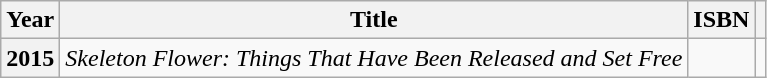<table class="wikitable plainrowheaders">
<tr>
<th scope="col">Year</th>
<th scope="col">Title</th>
<th scope="col">ISBN</th>
<th scope="col"></th>
</tr>
<tr>
<th scope="row">2015</th>
<td><em>Skeleton Flower: Things That Have Been Released and Set Free</em></td>
<td></td>
<td></td>
</tr>
</table>
